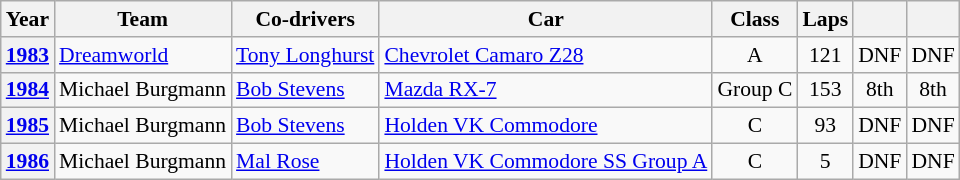<table class="wikitable" style="font-size:90%">
<tr>
<th>Year</th>
<th>Team</th>
<th>Co-drivers</th>
<th>Car</th>
<th>Class</th>
<th>Laps</th>
<th></th>
<th></th>
</tr>
<tr align="center">
<th><a href='#'>1983</a></th>
<td align="left"> <a href='#'>Dreamworld</a></td>
<td align="left"> <a href='#'>Tony Longhurst</a></td>
<td align="left"><a href='#'>Chevrolet Camaro Z28</a></td>
<td>A</td>
<td>121</td>
<td>DNF</td>
<td>DNF</td>
</tr>
<tr align="center">
<th><a href='#'>1984</a></th>
<td align="left"> Michael Burgmann</td>
<td align="left"> <a href='#'>Bob Stevens</a></td>
<td align="left"><a href='#'>Mazda RX-7</a></td>
<td>Group C</td>
<td>153</td>
<td>8th</td>
<td>8th</td>
</tr>
<tr align="center">
<th><a href='#'>1985</a></th>
<td align="left"> Michael Burgmann</td>
<td align="left"> <a href='#'>Bob Stevens</a></td>
<td align="left"><a href='#'>Holden VK Commodore</a></td>
<td>C</td>
<td>93</td>
<td>DNF</td>
<td>DNF</td>
</tr>
<tr align="center">
<th><a href='#'>1986</a></th>
<td align="left"> Michael Burgmann</td>
<td align="left"> <a href='#'>Mal Rose</a></td>
<td align="left"><a href='#'>Holden VK Commodore SS Group A</a></td>
<td>C</td>
<td>5</td>
<td>DNF</td>
<td>DNF</td>
</tr>
</table>
